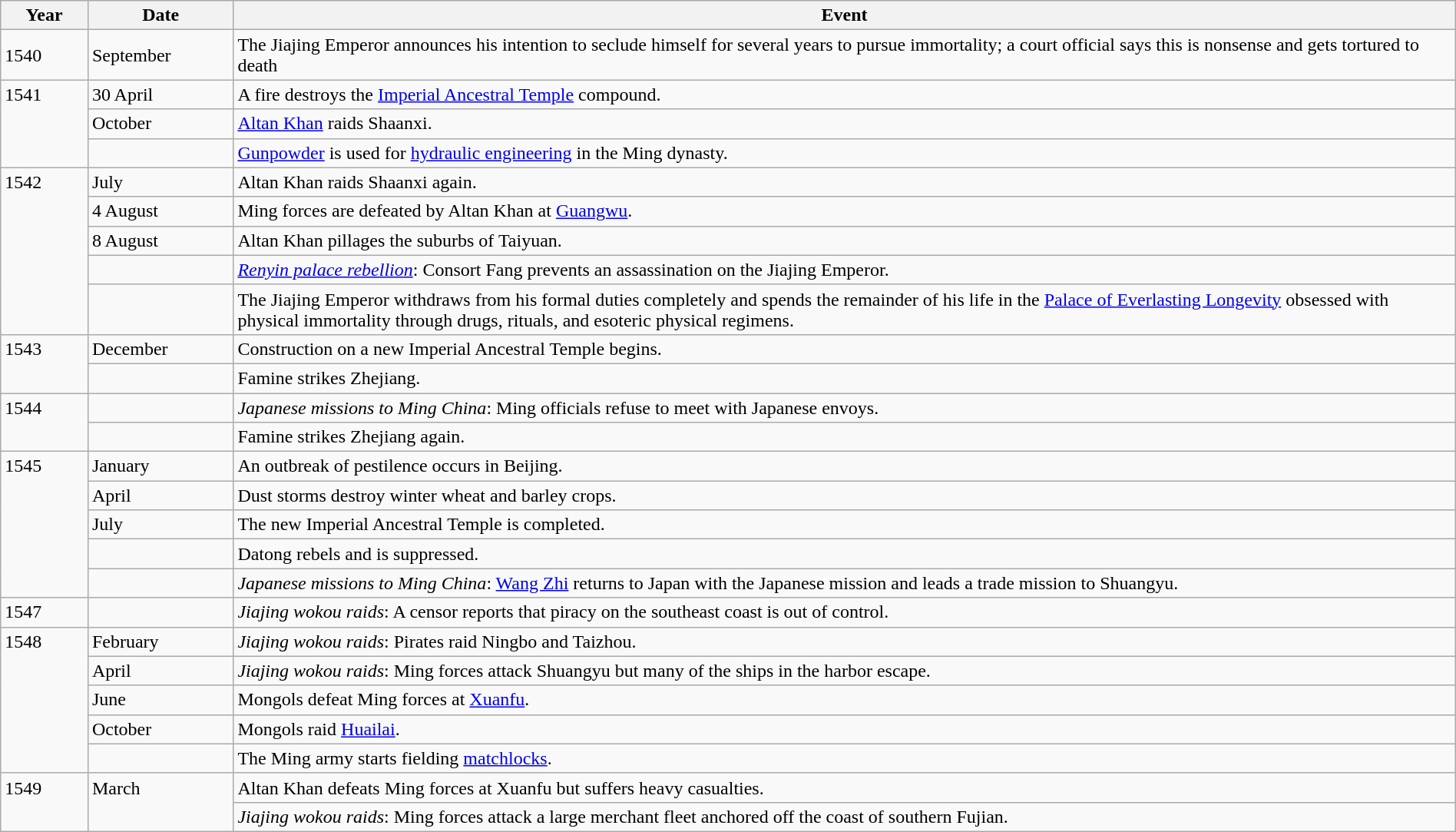<table class="wikitable" width="100%">
<tr>
<th style="width:6%">Year</th>
<th style="width:10%">Date</th>
<th>Event</th>
</tr>
<tr>
<td>1540</td>
<td>September</td>
<td>The Jiajing Emperor announces his intention to seclude himself for several years to pursue immortality; a court official says this is nonsense and gets tortured to death</td>
</tr>
<tr>
<td rowspan="3" valign="top">1541</td>
<td>30 April</td>
<td>A fire destroys the <a href='#'>Imperial Ancestral Temple</a> compound.</td>
</tr>
<tr>
<td>October</td>
<td><a href='#'>Altan Khan</a> raids Shaanxi.</td>
</tr>
<tr>
<td></td>
<td><a href='#'>Gunpowder</a> is used for <a href='#'>hydraulic engineering</a> in the Ming dynasty.</td>
</tr>
<tr>
<td rowspan="5" valign="top">1542</td>
<td>July</td>
<td>Altan Khan raids Shaanxi again.</td>
</tr>
<tr>
<td>4 August</td>
<td>Ming forces are defeated by Altan Khan at <a href='#'>Guangwu</a>.</td>
</tr>
<tr>
<td>8 August</td>
<td>Altan Khan pillages the suburbs of Taiyuan.</td>
</tr>
<tr>
<td></td>
<td><em><a href='#'>Renyin palace rebellion</a></em>: Consort Fang prevents an assassination on the Jiajing Emperor.</td>
</tr>
<tr>
<td></td>
<td>The Jiajing Emperor withdraws from his formal duties completely and spends the remainder of his life in the <a href='#'>Palace of Everlasting Longevity</a> obsessed with physical immortality through drugs, rituals, and esoteric physical regimens.</td>
</tr>
<tr>
<td rowspan="2" valign="top">1543</td>
<td>December</td>
<td>Construction on a new Imperial Ancestral Temple begins.</td>
</tr>
<tr>
<td></td>
<td>Famine strikes Zhejiang.</td>
</tr>
<tr>
<td rowspan="2" valign="top">1544</td>
<td></td>
<td><em>Japanese missions to Ming China</em>: Ming officials refuse to meet with Japanese envoys.</td>
</tr>
<tr>
<td></td>
<td>Famine strikes Zhejiang again.</td>
</tr>
<tr>
<td rowspan="5" valign="top">1545</td>
<td>January</td>
<td>An outbreak of pestilence occurs in Beijing.</td>
</tr>
<tr>
<td>April</td>
<td>Dust storms destroy winter wheat and barley crops.</td>
</tr>
<tr>
<td>July</td>
<td>The new Imperial Ancestral Temple is completed.</td>
</tr>
<tr>
<td></td>
<td>Datong rebels and is suppressed.</td>
</tr>
<tr>
<td></td>
<td><em>Japanese missions to Ming China</em>: <a href='#'>Wang Zhi</a> returns to Japan with the Japanese mission and leads a trade mission to Shuangyu.</td>
</tr>
<tr>
<td>1547</td>
<td></td>
<td><em>Jiajing wokou raids</em>: A censor reports that piracy on the southeast coast is out of control.</td>
</tr>
<tr>
<td rowspan="5" valign="top">1548</td>
<td>February</td>
<td><em>Jiajing wokou raids</em>: Pirates raid Ningbo and Taizhou.</td>
</tr>
<tr>
<td>April</td>
<td><em>Jiajing wokou raids</em>: Ming forces attack Shuangyu but many of the ships in the harbor escape.</td>
</tr>
<tr>
<td>June</td>
<td>Mongols defeat Ming forces at <a href='#'>Xuanfu</a>.</td>
</tr>
<tr>
<td>October</td>
<td>Mongols raid <a href='#'>Huailai</a>.</td>
</tr>
<tr>
<td></td>
<td>The Ming army starts fielding <a href='#'>matchlocks</a>.</td>
</tr>
<tr>
<td rowspan="2" valign="top">1549</td>
<td rowspan="2" valign="top">March</td>
<td>Altan Khan defeats Ming forces at Xuanfu but suffers heavy casualties.</td>
</tr>
<tr>
<td><em>Jiajing wokou raids</em>: Ming forces attack a large merchant fleet anchored off the coast of southern Fujian.</td>
</tr>
</table>
